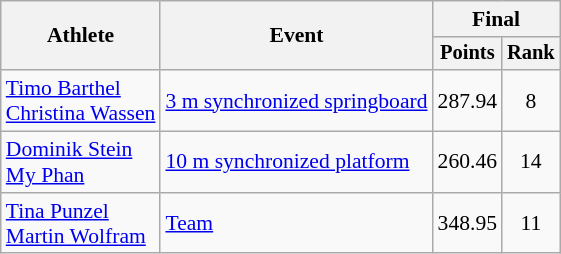<table class=wikitable style="font-size:90%;">
<tr>
<th rowspan="2">Athlete</th>
<th rowspan="2">Event</th>
<th colspan="2">Final</th>
</tr>
<tr style="font-size:95%">
<th>Points</th>
<th>Rank</th>
</tr>
<tr align=center>
<td align=left><a href='#'>Timo Barthel</a><br><a href='#'>Christina Wassen</a></td>
<td align=left><a href='#'>3 m synchronized springboard</a></td>
<td>287.94</td>
<td>8</td>
</tr>
<tr align=center>
<td align=left><a href='#'>Dominik Stein</a><br><a href='#'>My Phan</a></td>
<td align=left><a href='#'>10 m synchronized platform</a></td>
<td>260.46</td>
<td>14</td>
</tr>
<tr align=center>
<td align=left><a href='#'>Tina Punzel</a><br><a href='#'>Martin Wolfram</a></td>
<td align=left><a href='#'>Team</a></td>
<td>348.95</td>
<td>11</td>
</tr>
</table>
